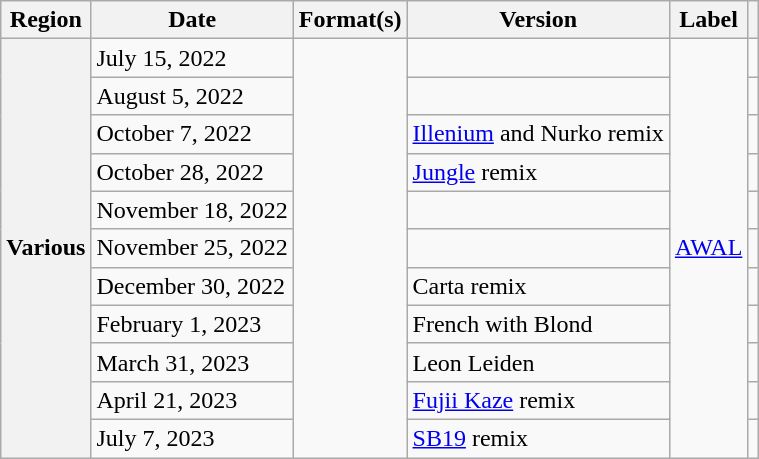<table class="wikitable plainrowheaders">
<tr>
<th scope="col">Region</th>
<th scope="col">Date</th>
<th scope="col">Format(s)</th>
<th scope="col">Version</th>
<th scope="col">Label</th>
<th scope="col"></th>
</tr>
<tr>
<th scope="row" rowspan="11">Various</th>
<td>July 15, 2022</td>
<td rowspan="11"></td>
<td></td>
<td rowspan="11"><a href='#'>AWAL</a></td>
<td style="text-align:center;"></td>
</tr>
<tr>
<td>August 5, 2022</td>
<td></td>
<td style="text-align:center;"></td>
</tr>
<tr>
<td>October 7, 2022</td>
<td><a href='#'>Illenium</a> and Nurko remix</td>
<td style="text-align:center;"></td>
</tr>
<tr>
<td>October 28, 2022</td>
<td><a href='#'>Jungle</a> remix</td>
<td style="text-align:center;"></td>
</tr>
<tr>
<td>November 18, 2022</td>
<td></td>
<td style="text-align:center;"></td>
</tr>
<tr>
<td>November 25, 2022</td>
<td></td>
<td style="text-align:center;"></td>
</tr>
<tr>
<td>December 30, 2022</td>
<td>Carta remix</td>
<td style="text-align:center;"></td>
</tr>
<tr>
<td>February 1, 2023</td>
<td>French with Blond</td>
<td style="text-align:center;"></td>
</tr>
<tr>
<td>March 31, 2023</td>
<td>Leon Leiden</td>
<td style="text-align:center;"></td>
</tr>
<tr>
<td>April 21, 2023</td>
<td><a href='#'>Fujii Kaze</a> remix</td>
<td style="text-align:center;"></td>
</tr>
<tr>
<td>July 7, 2023</td>
<td><a href='#'>SB19</a> remix</td>
<td style="text-align:center;"></td>
</tr>
</table>
